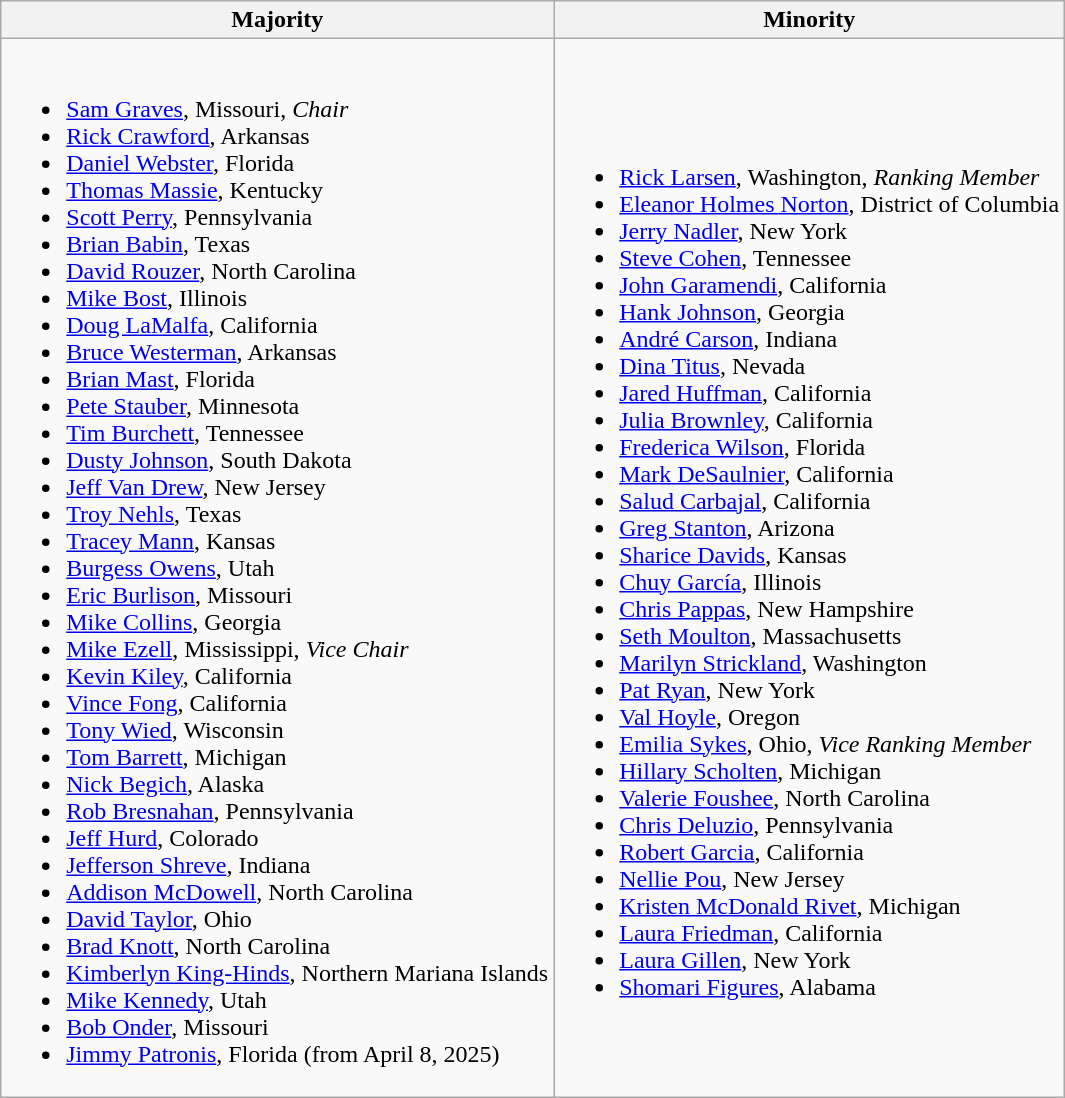<table class=wikitable style=nowrap>
<tr>
<th>Majority</th>
<th>Minority</th>
</tr>
<tr>
<td><br><ul><li><a href='#'>Sam Graves</a>, Missouri, <em>Chair</em></li><li><a href='#'>Rick Crawford</a>, Arkansas</li><li><a href='#'>Daniel Webster</a>, Florida</li><li><a href='#'>Thomas Massie</a>, Kentucky</li><li><a href='#'>Scott Perry</a>, Pennsylvania</li><li><a href='#'>Brian Babin</a>, Texas</li><li><a href='#'>David Rouzer</a>, North Carolina</li><li><a href='#'>Mike Bost</a>, Illinois</li><li><a href='#'>Doug LaMalfa</a>, California</li><li><a href='#'>Bruce Westerman</a>, Arkansas</li><li><a href='#'>Brian Mast</a>, Florida</li><li><a href='#'>Pete Stauber</a>, Minnesota</li><li><a href='#'>Tim Burchett</a>, Tennessee</li><li><a href='#'>Dusty Johnson</a>, South Dakota</li><li><a href='#'>Jeff Van Drew</a>, New Jersey</li><li><a href='#'>Troy Nehls</a>, Texas</li><li><a href='#'>Tracey Mann</a>, Kansas</li><li><a href='#'>Burgess Owens</a>, Utah</li><li><a href='#'>Eric Burlison</a>, Missouri</li><li><a href='#'>Mike Collins</a>, Georgia</li><li><a href='#'>Mike Ezell</a>, Mississippi, <em>Vice Chair</em></li><li><a href='#'>Kevin Kiley</a>, California</li><li><a href='#'>Vince Fong</a>, California</li><li><a href='#'>Tony Wied</a>, Wisconsin</li><li><a href='#'> Tom Barrett</a>, Michigan</li><li><a href='#'> Nick Begich</a>, Alaska</li><li><a href='#'>Rob Bresnahan</a>, Pennsylvania</li><li><a href='#'> Jeff Hurd</a>, Colorado</li><li><a href='#'>Jefferson Shreve</a>, Indiana</li><li><a href='#'>Addison McDowell</a>, North Carolina</li><li><a href='#'> David Taylor</a>, Ohio</li><li><a href='#'>Brad Knott</a>, North Carolina</li><li><a href='#'>Kimberlyn King-Hinds</a>, Northern Mariana Islands</li><li><a href='#'> Mike Kennedy</a>, Utah</li><li><a href='#'>Bob Onder</a>, Missouri</li><li><a href='#'>Jimmy Patronis</a>, Florida (from April 8, 2025)</li></ul></td>
<td><br><ul><li><a href='#'>Rick Larsen</a>, Washington, <em>Ranking Member</em></li><li><a href='#'>Eleanor Holmes Norton</a>, District of Columbia</li><li><a href='#'>Jerry Nadler</a>, New York</li><li><a href='#'>Steve Cohen</a>, Tennessee</li><li><a href='#'>John Garamendi</a>, California</li><li><a href='#'>Hank Johnson</a>, Georgia</li><li><a href='#'>André Carson</a>, Indiana</li><li><a href='#'>Dina Titus</a>, Nevada</li><li><a href='#'>Jared Huffman</a>, California</li><li><a href='#'>Julia Brownley</a>, California</li><li><a href='#'>Frederica Wilson</a>, Florida</li><li><a href='#'>Mark DeSaulnier</a>, California</li><li><a href='#'>Salud Carbajal</a>, California</li><li><a href='#'>Greg Stanton</a>, Arizona</li><li><a href='#'>Sharice Davids</a>, Kansas</li><li><a href='#'>Chuy García</a>, Illinois</li><li><a href='#'>Chris Pappas</a>, New Hampshire</li><li><a href='#'>Seth Moulton</a>, Massachusetts</li><li><a href='#'>Marilyn Strickland</a>, Washington</li><li><a href='#'>Pat Ryan</a>, New York</li><li><a href='#'>Val Hoyle</a>, Oregon</li><li><a href='#'>Emilia Sykes</a>, Ohio, <em>Vice Ranking Member</em></li><li><a href='#'>Hillary Scholten</a>, Michigan</li><li><a href='#'>Valerie Foushee</a>, North Carolina</li><li><a href='#'>Chris Deluzio</a>, Pennsylvania</li><li><a href='#'> Robert Garcia</a>, California</li><li><a href='#'>Nellie Pou</a>, New Jersey</li><li><a href='#'>Kristen McDonald Rivet</a>, Michigan</li><li><a href='#'>Laura Friedman</a>, California</li><li><a href='#'>Laura Gillen</a>, New York</li><li><a href='#'>Shomari Figures</a>, Alabama</li></ul></td>
</tr>
</table>
